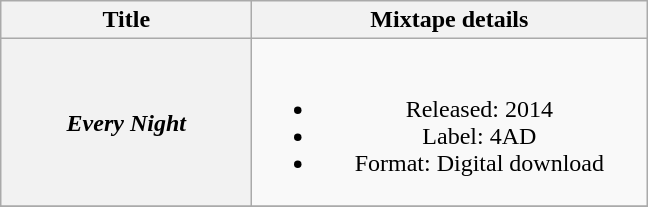<table class="wikitable plainrowheaders" style="text-align:center;">
<tr>
<th scope="col" style="width:10em;">Title</th>
<th scope="col" style="width:16em;">Mixtape details</th>
</tr>
<tr>
<th scope="row"><em>Every Night</em></th>
<td><br><ul><li>Released: 2014</li><li>Label: 4AD</li><li>Format: Digital download</li></ul></td>
</tr>
<tr>
</tr>
</table>
